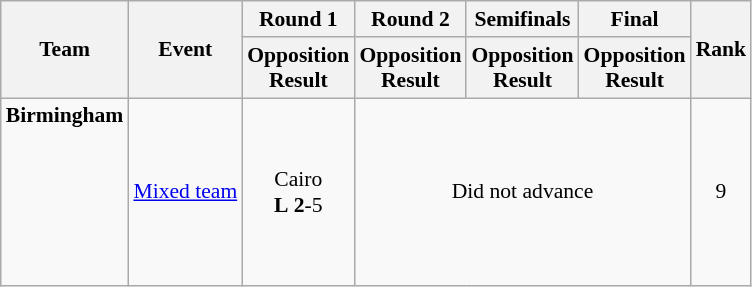<table class="wikitable" border="1" style="font-size:90%">
<tr>
<th rowspan=2>Team</th>
<th rowspan=2>Event</th>
<th>Round 1</th>
<th>Round 2</th>
<th>Semifinals</th>
<th>Final</th>
<th rowspan=2>Rank</th>
</tr>
<tr>
<th>Opposition<br>Result</th>
<th>Opposition<br>Result</th>
<th>Opposition<br>Result</th>
<th>Opposition<br>Result</th>
</tr>
<tr>
<td><strong>Birmingham</strong><br><br><br><br><br><br><br></td>
<td><a href='#'>Mixed team</a></td>
<td align=center>Cairo <br> <strong>L</strong> <strong>2</strong>-5</td>
<td align=center colspan=3>Did not advance</td>
<td align=center>9</td>
</tr>
</table>
